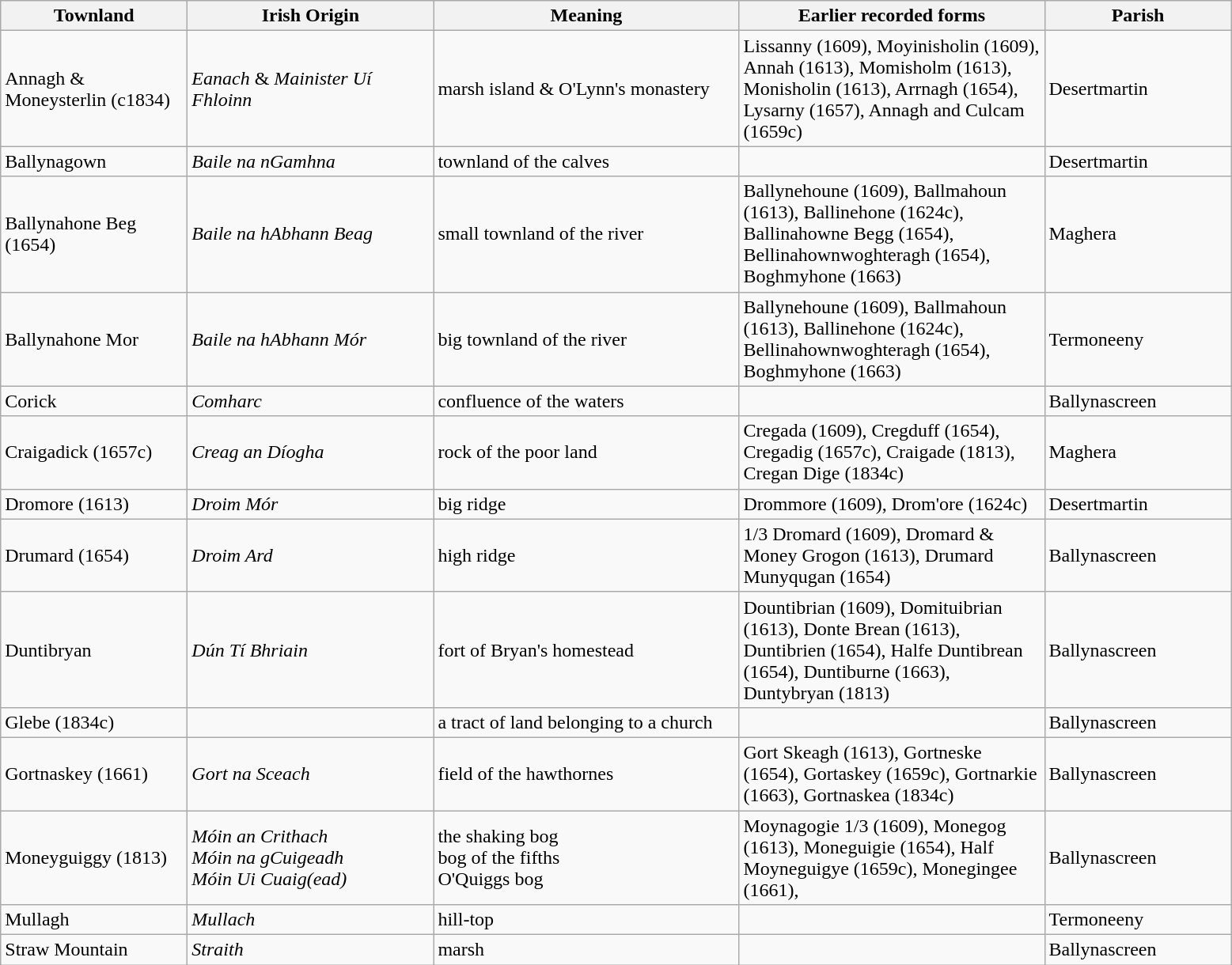<table class="wikitable" style="border:1px solid darkgrey;">
<tr>
<th style="width:150px;">Townland</th>
<th style="width:200px;">Irish Origin</th>
<th style="width:250px;">Meaning</th>
<th style="width:250px;">Earlier recorded forms</th>
<th style="width:150px;">Parish</th>
</tr>
<tr>
<td>Annagh & Moneysterlin (c1834)</td>
<td><em>Eanach</em> & <em>Mainister Uí Fhloinn</em></td>
<td>marsh island & O'Lynn's monastery</td>
<td>Lissanny (1609), Moyinisholin (1609), Annah (1613), Momisholm (1613), Monisholin (1613), Arrnagh (1654), Lysarny (1657), Annagh and Culcam (1659c)</td>
<td>Desertmartin</td>
</tr>
<tr>
<td>Ballynagown</td>
<td><em>Baile na nGamhna</em></td>
<td>townland of the calves</td>
<td></td>
<td>Desertmartin</td>
</tr>
<tr>
<td>Ballynahone Beg (1654)</td>
<td><em>Baile na hAbhann Beag</em></td>
<td>small townland of the river</td>
<td>Ballynehoune (1609), Ballmahoun (1613), Ballinehone (1624c), Ballinahowne Begg (1654), Bellinahownwoghteragh (1654), Boghmyhone (1663)</td>
<td>Maghera</td>
</tr>
<tr>
<td>Ballynahone Mor</td>
<td><em>Baile na hAbhann Mór</em></td>
<td>big townland of the river</td>
<td>Ballynehoune (1609), Ballmahoun (1613), Ballinehone (1624c), Bellinahownwoghteragh (1654), Boghmyhone (1663)</td>
<td>Termoneeny</td>
</tr>
<tr>
<td>Corick</td>
<td><em>Comharc</em></td>
<td>confluence of the waters</td>
<td></td>
<td>Ballynascreen</td>
</tr>
<tr>
<td>Craigadick (1657c)</td>
<td><em>Creag an Díogha</em></td>
<td>rock of the poor land</td>
<td>Cregada (1609), Cregduff (1654), Cregadig (1657c), Craigade (1813), Cregan Dige (1834c)</td>
<td>Maghera</td>
</tr>
<tr>
<td>Dromore (1613)</td>
<td><em>Droim Mór</em></td>
<td>big ridge</td>
<td>Drommore (1609), Drom'ore (1624c)</td>
<td>Desertmartin</td>
</tr>
<tr>
<td>Drumard (1654)</td>
<td><em>Droim Ard</em></td>
<td>high ridge</td>
<td>1/3 Dromard (1609), Dromard & Money Grogon (1613), Drumard Munyqugan (1654)</td>
<td>Ballynascreen</td>
</tr>
<tr>
<td>Duntibryan</td>
<td><em>Dún Tí Bhriain</em></td>
<td>fort of Bryan's homestead</td>
<td>Dountibrian (1609), Domituibrian (1613), Donte Brean (1613), Duntibrien (1654), Halfe Duntibrean (1654), Duntiburne (1663), Duntybryan (1813)</td>
<td>Ballynascreen</td>
</tr>
<tr>
<td>Glebe (1834c)</td>
<td></td>
<td>a tract of land belonging to a church</td>
<td></td>
<td>Ballynascreen</td>
</tr>
<tr>
<td>Gortnaskey (1661)</td>
<td><em>Gort na Sceach</em></td>
<td>field of the hawthornes</td>
<td>Gort Skeagh (1613), Gortneske (1654), Gortaskey (1659c), Gortnarkie (1663), Gortnaskea (1834c)</td>
<td>Ballynascreen</td>
</tr>
<tr>
<td>Moneyguiggy (1813)</td>
<td><em>Móin an Crithach</em><br><em>Móin na gCuigeadh</em><br><em>Móin Ui Cuaig(ead)</em></td>
<td>the shaking bog<br>bog of the fifths<br>O'Quiggs bog</td>
<td>Moynagogie 1/3 (1609), Monegog (1613), Moneguigie (1654), Half Moyneguigye (1659c), Monegingee (1661),</td>
<td>Ballynascreen</td>
</tr>
<tr>
<td>Mullagh</td>
<td><em>Mullach</em></td>
<td>hill-top</td>
<td></td>
<td>Termoneeny</td>
</tr>
<tr>
<td>Straw Mountain</td>
<td><em>Straith</em></td>
<td>marsh</td>
<td></td>
<td>Ballynascreen</td>
</tr>
</table>
